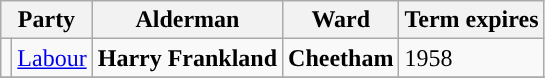<table class="wikitable">
<tr>
<th colspan="2">Party</th>
<th>Alderman</th>
<th>Ward</th>
<th>Term expires</th>
</tr>
<tr>
<td style="background-color:"></td>
<td><a href='#'>Labour</a></td>
<td><strong>Harry Frankland</strong></td>
<td><strong>Cheetham</strong></td>
<td>1958</td>
</tr>
<tr>
</tr>
</table>
